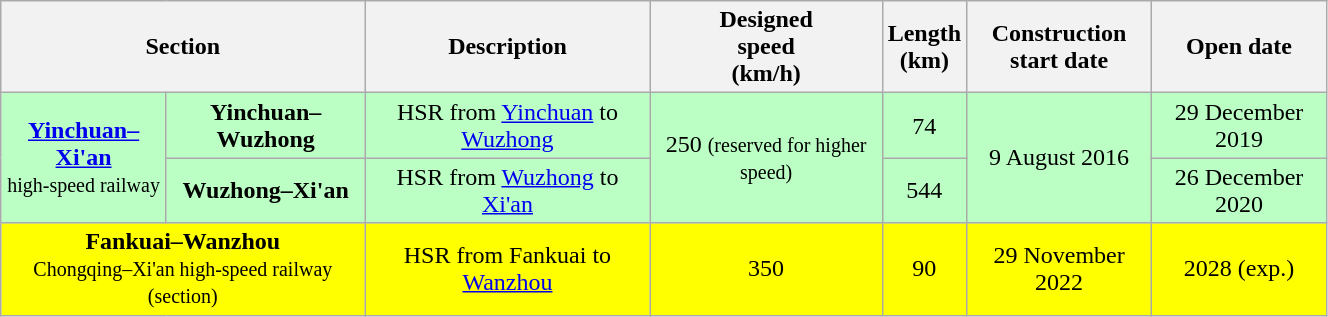<table class="wikitable sortable" width="70%" style="font-size:100%;text-align: center;">
<tr>
<th colspan="2"><strong>Section</strong></th>
<th><strong>Description</strong></th>
<th><strong>Designed <br> speed <br> (km/h)</strong> <br></th>
<th><strong>Length <br> (km)</strong> <br></th>
<th><strong>Construction <br> start date</strong> <br></th>
<th><strong>Open date</strong> <br></th>
</tr>
<tr style="background:#bcffc5;">
<td rowspan="2"><strong><a href='#'>Yinchuan–Xi'an</a></strong><br><small>high-speed railway</small></td>
<td><strong>Yinchuan–Wuzhong</strong></td>
<td>HSR from <a href='#'>Yinchuan</a> to <a href='#'>Wuzhong</a></td>
<td rowspan="2">250 <small>(reserved for higher speed)</small></td>
<td>74</td>
<td rowspan="2">9 August 2016</td>
<td>29 December 2019</td>
</tr>
<tr style="background:#bcffc5;">
<td><strong>Wuzhong–Xi'an</strong></td>
<td>HSR from <a href='#'>Wuzhong</a> to <a href='#'>Xi'an</a></td>
<td>544</td>
<td>26 December 2020</td>
</tr>
<tr style="background:yellow;">
<td colspan="2"><strong>Fankuai–Wanzhou</strong><br><small>Chongqing–Xi'an high-speed railway (section)</small></td>
<td>HSR from Fankuai to <a href='#'>Wanzhou</a></td>
<td>350</td>
<td>90</td>
<td>29 November 2022</td>
<td>2028 (exp.)</td>
</tr>
</table>
